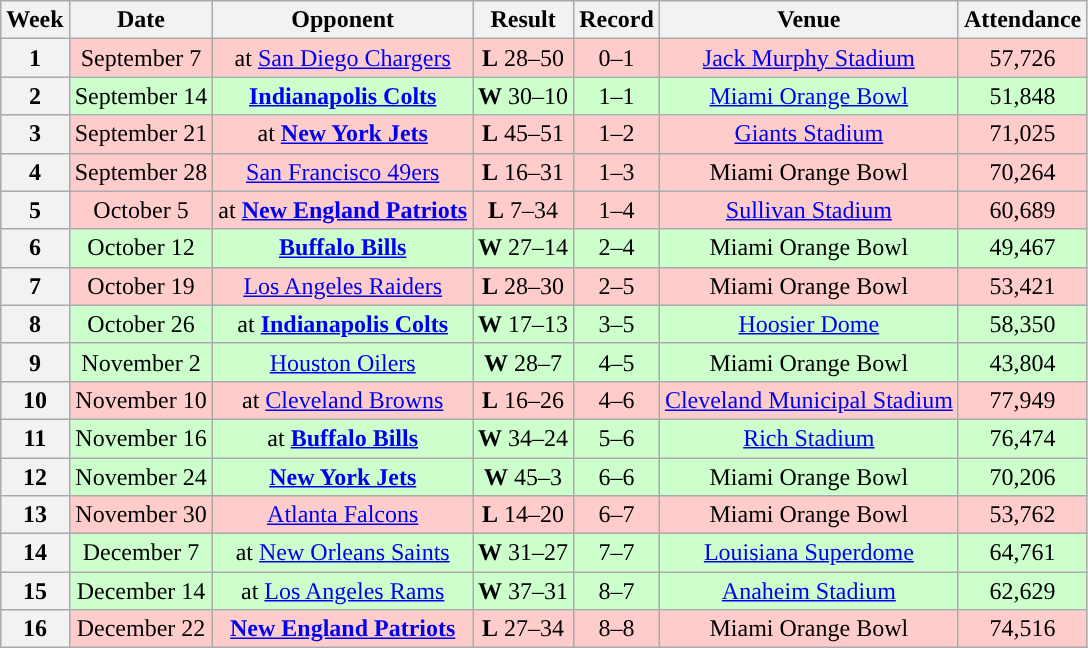<table class="wikitable" style="text-align:center">
<tr>
<th>Week</th>
<th>Date</th>
<th>Opponent</th>
<th>Result</th>
<th>Record</th>
<th>Venue</th>
<th>Attendance</th>
</tr>
<tr style="background:#fcc">
<th>1</th>
<td>September 7</td>
<td>at <a href='#'>San Diego Chargers</a></td>
<td><strong>L</strong> 28–50</td>
<td>0–1</td>
<td><a href='#'>Jack Murphy Stadium</a></td>
<td>57,726</td>
</tr>
<tr style="background:#cfc">
<th>2</th>
<td>September 14</td>
<td><strong><a href='#'>Indianapolis Colts</a></strong></td>
<td><strong>W</strong> 30–10</td>
<td>1–1</td>
<td><a href='#'>Miami Orange Bowl</a></td>
<td>51,848</td>
</tr>
<tr style="background:#fcc">
<th>3</th>
<td>September 21</td>
<td>at <strong><a href='#'>New York Jets</a></strong></td>
<td><strong>L</strong> 45–51 </td>
<td>1–2</td>
<td><a href='#'>Giants Stadium</a></td>
<td>71,025</td>
</tr>
<tr style="background:#fcc">
<th>4</th>
<td>September 28</td>
<td><a href='#'>San Francisco 49ers</a></td>
<td><strong>L</strong> 16–31</td>
<td>1–3</td>
<td>Miami Orange Bowl</td>
<td>70,264</td>
</tr>
<tr style="background:#fcc">
<th>5</th>
<td>October 5</td>
<td>at <strong><a href='#'>New England Patriots</a></strong></td>
<td><strong>L</strong> 7–34</td>
<td>1–4</td>
<td><a href='#'>Sullivan Stadium</a></td>
<td>60,689</td>
</tr>
<tr style="background:#cfc">
<th>6</th>
<td>October 12</td>
<td><strong><a href='#'>Buffalo Bills</a></strong></td>
<td><strong>W</strong> 27–14</td>
<td>2–4</td>
<td>Miami Orange Bowl</td>
<td>49,467</td>
</tr>
<tr style="background:#fcc">
<th>7</th>
<td>October 19</td>
<td><a href='#'>Los Angeles Raiders</a></td>
<td><strong>L</strong> 28–30</td>
<td>2–5</td>
<td>Miami Orange Bowl</td>
<td>53,421</td>
</tr>
<tr style="background:#cfc">
<th>8</th>
<td>October 26</td>
<td>at <strong><a href='#'>Indianapolis Colts</a></strong></td>
<td><strong>W</strong> 17–13</td>
<td>3–5</td>
<td><a href='#'>Hoosier Dome</a></td>
<td>58,350</td>
</tr>
<tr style="background:#cfc">
<th>9</th>
<td>November 2</td>
<td><a href='#'>Houston Oilers</a></td>
<td><strong>W</strong> 28–7</td>
<td>4–5</td>
<td>Miami Orange Bowl</td>
<td>43,804</td>
</tr>
<tr style="background:#fcc">
<th>10</th>
<td>November 10</td>
<td>at <a href='#'>Cleveland Browns</a></td>
<td><strong>L</strong> 16–26</td>
<td>4–6</td>
<td><a href='#'>Cleveland Municipal Stadium</a></td>
<td>77,949</td>
</tr>
<tr style="background:#cfc">
<th>11</th>
<td>November 16</td>
<td>at <strong><a href='#'>Buffalo Bills</a></strong></td>
<td><strong>W</strong> 34–24</td>
<td>5–6</td>
<td><a href='#'>Rich Stadium</a></td>
<td>76,474</td>
</tr>
<tr style="background:#cfc">
<th>12</th>
<td>November 24</td>
<td><strong><a href='#'>New York Jets</a></strong></td>
<td><strong>W</strong> 45–3</td>
<td>6–6</td>
<td>Miami Orange Bowl</td>
<td>70,206</td>
</tr>
<tr style="background:#fcc">
<th>13</th>
<td>November 30</td>
<td><a href='#'>Atlanta Falcons</a></td>
<td><strong>L</strong> 14–20</td>
<td>6–7</td>
<td>Miami Orange Bowl</td>
<td>53,762</td>
</tr>
<tr style="background:#cfc">
<th>14</th>
<td>December 7</td>
<td>at <a href='#'>New Orleans Saints</a></td>
<td><strong>W</strong> 31–27</td>
<td>7–7</td>
<td><a href='#'>Louisiana Superdome</a></td>
<td>64,761</td>
</tr>
<tr style="background:#cfc">
<th>15</th>
<td>December 14</td>
<td>at <a href='#'>Los Angeles Rams</a></td>
<td><strong>W</strong> 37–31 </td>
<td>8–7</td>
<td><a href='#'>Anaheim Stadium</a></td>
<td>62,629</td>
</tr>
<tr style="background:#fcc">
<th>16</th>
<td>December 22</td>
<td><strong><a href='#'>New England Patriots</a></strong></td>
<td><strong>L</strong> 27–34</td>
<td>8–8</td>
<td>Miami Orange Bowl</td>
<td>74,516</td>
</tr>
</table>
